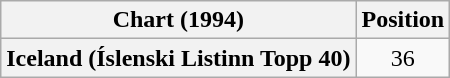<table class="wikitable plainrowheaders" style="text-align:center">
<tr>
<th>Chart (1994)</th>
<th>Position</th>
</tr>
<tr>
<th scope="row">Iceland (Íslenski Listinn Topp 40)</th>
<td>36</td>
</tr>
</table>
